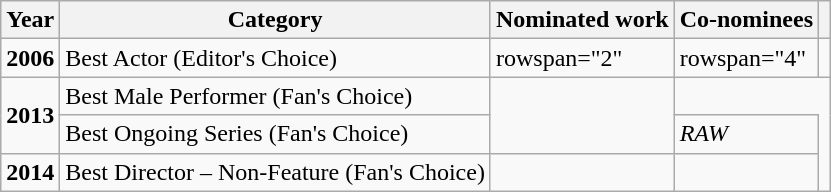<table class="wikitable">
<tr>
<th>Year</th>
<th>Category</th>
<th>Nominated work</th>
<th>Co-nominees</th>
<th></th>
</tr>
<tr>
<td><strong>2006</strong></td>
<td>Best Actor (Editor's Choice)</td>
<td>rowspan="2" </td>
<td>rowspan="4" </td>
<td></td>
</tr>
<tr>
<td rowspan="2"><strong>2013</strong></td>
<td>Best Male Performer (Fan's Choice)</td>
<td rowspan="2"></td>
</tr>
<tr>
<td>Best Ongoing Series (Fan's Choice)</td>
<td><em>RAW</em></td>
</tr>
<tr>
<td><strong>2014</strong></td>
<td>Best Director – Non-Feature (Fan's Choice)</td>
<td></td>
<td></td>
</tr>
</table>
